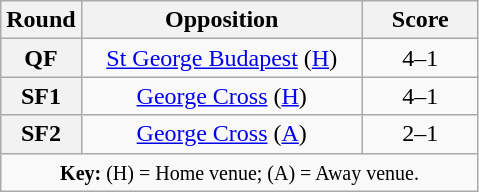<table class="wikitable plainrowheaders" style="text-align:center">
<tr>
<th scope="col" style="width:25px">Round</th>
<th scope="col" style="width:180px">Opposition</th>
<th scope="col" style="width:70px">Score</th>
</tr>
<tr>
<th scope=row style="text-align:center">QF</th>
<td><a href='#'>St George Budapest</a> (<a href='#'>H</a>)</td>
<td>4–1</td>
</tr>
<tr>
<th scope=row style="text-align:center">SF1</th>
<td><a href='#'>George Cross</a> (<a href='#'>H</a>)</td>
<td>4–1</td>
</tr>
<tr>
<th scope=row style="text-align:center">SF2</th>
<td><a href='#'>George Cross</a> (<a href='#'>A</a>)</td>
<td>2–1</td>
</tr>
<tr>
<td colspan="3"><small><strong>Key:</strong> (H) = Home venue; (A) = Away venue.</small></td>
</tr>
</table>
